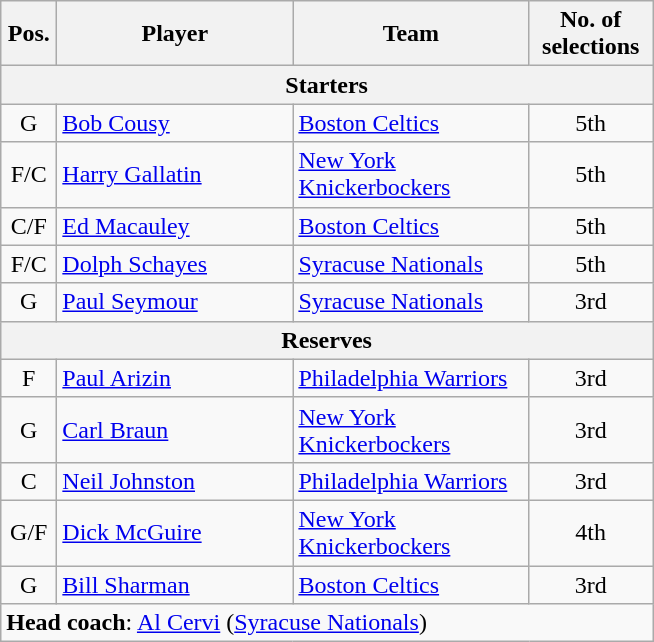<table class="wikitable">
<tr>
<th scope="col" width="30px">Pos.</th>
<th scope="col" width="150px">Player</th>
<th scope="col" width="150px">Team</th>
<th scope="col" width="75px">No. of selections</th>
</tr>
<tr>
<th scope="col" colspan="4">Starters</th>
</tr>
<tr>
<td style="text-align:center">G</td>
<td><a href='#'>Bob Cousy</a></td>
<td><a href='#'>Boston Celtics</a></td>
<td style="text-align:center">5th</td>
</tr>
<tr>
<td style="text-align:center">F/C</td>
<td><a href='#'>Harry Gallatin</a></td>
<td><a href='#'>New York Knickerbockers</a></td>
<td style="text-align:center">5th</td>
</tr>
<tr>
<td style="text-align:center">C/F</td>
<td><a href='#'>Ed Macauley</a></td>
<td><a href='#'>Boston Celtics</a></td>
<td style="text-align:center">5th</td>
</tr>
<tr>
<td style="text-align:center">F/C</td>
<td><a href='#'>Dolph Schayes</a></td>
<td><a href='#'>Syracuse Nationals</a></td>
<td style="text-align:center">5th</td>
</tr>
<tr>
<td style="text-align:center">G</td>
<td><a href='#'>Paul Seymour</a></td>
<td><a href='#'>Syracuse Nationals</a></td>
<td style="text-align:center">3rd</td>
</tr>
<tr>
<th scope="col" colspan="4">Reserves</th>
</tr>
<tr>
<td style="text-align:center">F</td>
<td><a href='#'>Paul Arizin</a></td>
<td><a href='#'>Philadelphia Warriors</a></td>
<td style="text-align:center">3rd</td>
</tr>
<tr>
<td style="text-align:center">G</td>
<td><a href='#'>Carl Braun</a></td>
<td><a href='#'>New York Knickerbockers</a></td>
<td style="text-align:center">3rd</td>
</tr>
<tr>
<td style="text-align:center">C</td>
<td><a href='#'>Neil Johnston</a></td>
<td><a href='#'>Philadelphia Warriors</a></td>
<td style="text-align:center">3rd</td>
</tr>
<tr>
<td style="text-align:center">G/F</td>
<td><a href='#'>Dick McGuire</a></td>
<td><a href='#'>New York Knickerbockers</a></td>
<td style="text-align:center">4th</td>
</tr>
<tr>
<td style="text-align:center">G</td>
<td><a href='#'>Bill Sharman</a></td>
<td><a href='#'>Boston Celtics</a></td>
<td style="text-align:center">3rd</td>
</tr>
<tr>
<td colspan="4"><strong>Head coach</strong>: <a href='#'>Al Cervi</a> (<a href='#'>Syracuse Nationals</a>)</td>
</tr>
</table>
